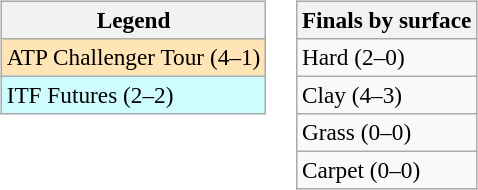<table>
<tr valign=top>
<td><br><table class=wikitable style=font-size:97%>
<tr>
<th>Legend</th>
</tr>
<tr style="background:moccasin;">
<td>ATP Challenger Tour (4–1)</td>
</tr>
<tr style="background:#cffcff;">
<td>ITF Futures (2–2)</td>
</tr>
</table>
</td>
<td><br><table class=wikitable style=font-size:97%>
<tr>
<th>Finals by surface</th>
</tr>
<tr>
<td>Hard (2–0)</td>
</tr>
<tr>
<td>Clay (4–3)</td>
</tr>
<tr>
<td>Grass (0–0)</td>
</tr>
<tr>
<td>Carpet (0–0)</td>
</tr>
</table>
</td>
</tr>
</table>
